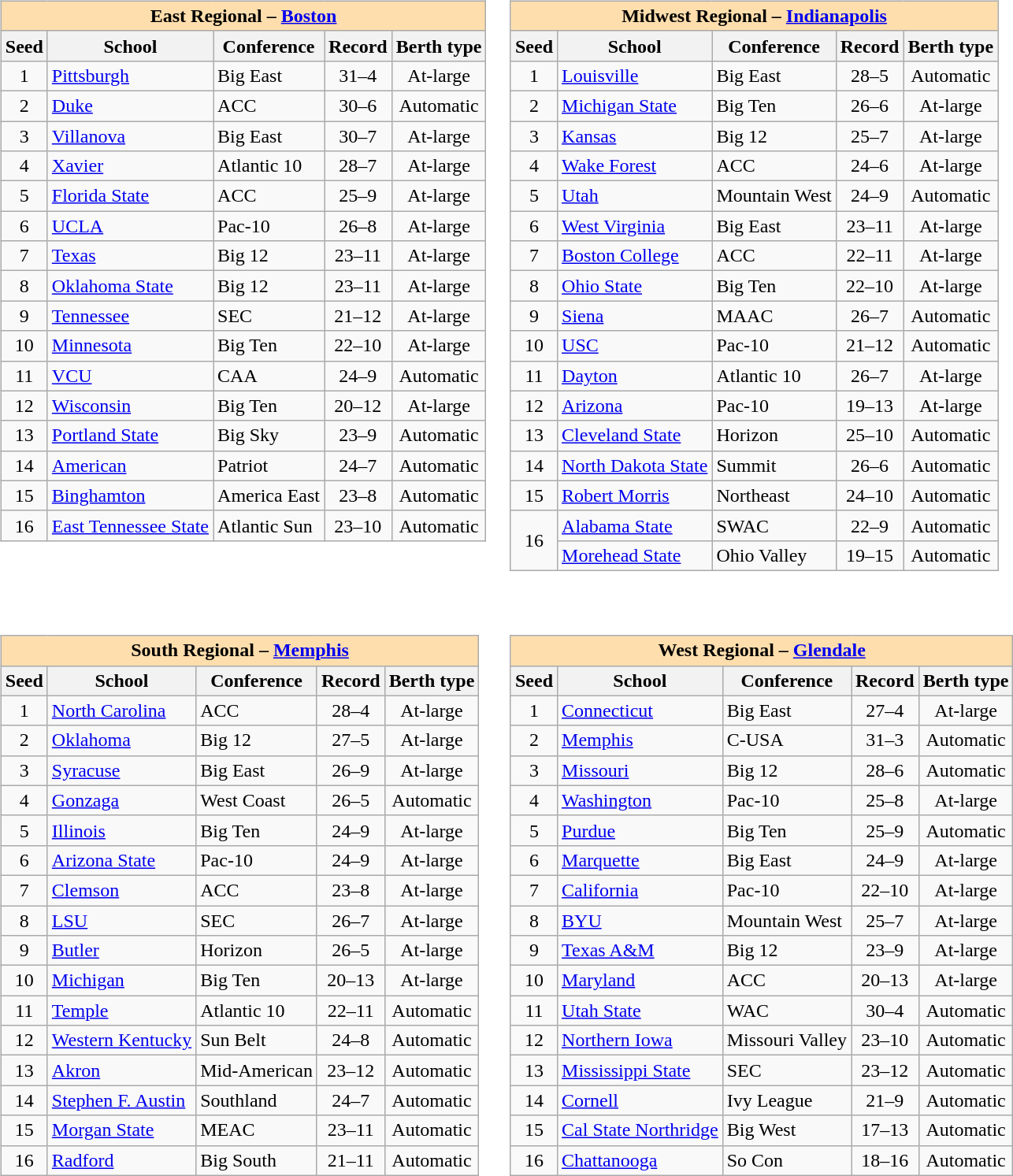<table>
<tr>
<td valign=top><br><table class="wikitable">
<tr>
<th colspan="5" style="background:#ffdead;">East Regional – <a href='#'>Boston</a></th>
</tr>
<tr>
<th>Seed</th>
<th>School</th>
<th>Conference</th>
<th>Record</th>
<th>Berth type</th>
</tr>
<tr>
<td align=center>1</td>
<td><a href='#'>Pittsburgh</a></td>
<td>Big East</td>
<td align=center>31–4</td>
<td align=center>At-large</td>
</tr>
<tr>
<td align=center>2</td>
<td><a href='#'>Duke</a></td>
<td>ACC</td>
<td align=center>30–6</td>
<td align=center>Automatic</td>
</tr>
<tr>
<td align=center>3</td>
<td><a href='#'>Villanova</a></td>
<td>Big East</td>
<td align=center>30–7</td>
<td align=center>At-large</td>
</tr>
<tr>
<td align=center>4</td>
<td><a href='#'>Xavier</a></td>
<td>Atlantic 10</td>
<td align=center>28–7</td>
<td align=center>At-large</td>
</tr>
<tr>
<td align=center>5</td>
<td><a href='#'>Florida State</a></td>
<td>ACC</td>
<td align=center>25–9</td>
<td align=center>At-large</td>
</tr>
<tr>
<td align=center>6</td>
<td><a href='#'>UCLA</a></td>
<td>Pac-10</td>
<td align=center>26–8</td>
<td align=center>At-large</td>
</tr>
<tr>
<td align=center>7</td>
<td><a href='#'>Texas</a></td>
<td>Big 12</td>
<td align=center>23–11</td>
<td align=center>At-large</td>
</tr>
<tr>
<td align=center>8</td>
<td><a href='#'>Oklahoma State</a></td>
<td>Big 12</td>
<td align=center>23–11</td>
<td align=center>At-large</td>
</tr>
<tr>
<td align=center>9</td>
<td><a href='#'>Tennessee</a></td>
<td>SEC</td>
<td align=center>21–12</td>
<td align=center>At-large</td>
</tr>
<tr>
<td align=center>10</td>
<td><a href='#'>Minnesota</a></td>
<td>Big Ten</td>
<td align=center>22–10</td>
<td align=center>At-large</td>
</tr>
<tr>
<td align=center>11</td>
<td><a href='#'>VCU</a></td>
<td>CAA</td>
<td align=center>24–9</td>
<td align=center>Automatic</td>
</tr>
<tr>
<td align=center>12</td>
<td><a href='#'>Wisconsin</a></td>
<td>Big Ten</td>
<td align=center>20–12</td>
<td align=center>At-large</td>
</tr>
<tr>
<td align=center>13</td>
<td><a href='#'>Portland State</a></td>
<td>Big Sky</td>
<td align=center>23–9</td>
<td align=center>Automatic</td>
</tr>
<tr>
<td align=center>14</td>
<td><a href='#'>American</a></td>
<td>Patriot</td>
<td align=center>24–7</td>
<td align=center>Automatic</td>
</tr>
<tr>
<td align=center>15</td>
<td><a href='#'>Binghamton</a></td>
<td>America East</td>
<td align=center>23–8</td>
<td align=center>Automatic</td>
</tr>
<tr>
<td align=center>16</td>
<td><a href='#'>East Tennessee State</a></td>
<td>Atlantic Sun</td>
<td align=center>23–10</td>
<td align=center>Automatic</td>
</tr>
</table>
</td>
<td valign=top><br><table class="wikitable">
<tr>
<th colspan="5" style="background:#ffdead;">Midwest Regional – <a href='#'>Indianapolis</a></th>
</tr>
<tr>
<th>Seed</th>
<th>School</th>
<th>Conference</th>
<th>Record</th>
<th>Berth type</th>
</tr>
<tr>
<td align=center>1</td>
<td><a href='#'>Louisville</a></td>
<td>Big East</td>
<td align=center>28–5</td>
<td align=center>Automatic</td>
</tr>
<tr>
<td align=center>2</td>
<td><a href='#'>Michigan State</a></td>
<td>Big Ten</td>
<td align=center>26–6</td>
<td align=center>At-large</td>
</tr>
<tr>
<td align=center>3</td>
<td><a href='#'>Kansas</a></td>
<td>Big 12</td>
<td align=center>25–7</td>
<td align=center>At-large</td>
</tr>
<tr>
<td align=center>4</td>
<td><a href='#'>Wake Forest</a></td>
<td>ACC</td>
<td align=center>24–6</td>
<td align=center>At-large</td>
</tr>
<tr>
<td align=center>5</td>
<td><a href='#'>Utah</a></td>
<td>Mountain West</td>
<td align=center>24–9</td>
<td align=center>Automatic</td>
</tr>
<tr>
<td align=center>6</td>
<td><a href='#'>West Virginia</a></td>
<td>Big East</td>
<td align=center>23–11</td>
<td align=center>At-large</td>
</tr>
<tr>
<td align=center>7</td>
<td><a href='#'>Boston College</a></td>
<td>ACC</td>
<td align=center>22–11</td>
<td align=center>At-large</td>
</tr>
<tr>
<td align=center>8</td>
<td><a href='#'>Ohio State</a></td>
<td>Big Ten</td>
<td align=center>22–10</td>
<td align=center>At-large</td>
</tr>
<tr>
<td align=center>9</td>
<td><a href='#'>Siena</a></td>
<td>MAAC</td>
<td align=center>26–7</td>
<td align=center>Automatic</td>
</tr>
<tr>
<td align=center>10</td>
<td><a href='#'>USC</a></td>
<td>Pac-10</td>
<td align=center>21–12</td>
<td align=center>Automatic</td>
</tr>
<tr>
<td align=center>11</td>
<td><a href='#'>Dayton</a></td>
<td>Atlantic 10</td>
<td align=center>26–7</td>
<td align=center>At-large</td>
</tr>
<tr>
<td align=center>12</td>
<td><a href='#'>Arizona</a></td>
<td>Pac-10</td>
<td align=center>19–13</td>
<td align=center>At-large</td>
</tr>
<tr>
<td align=center>13</td>
<td><a href='#'>Cleveland State</a></td>
<td>Horizon</td>
<td align=center>25–10</td>
<td align=center>Automatic</td>
</tr>
<tr>
<td align=center>14</td>
<td><a href='#'>North Dakota State</a></td>
<td>Summit</td>
<td align=center>26–6</td>
<td align=center>Automatic</td>
</tr>
<tr>
<td align=center>15</td>
<td><a href='#'>Robert Morris</a></td>
<td>Northeast</td>
<td align=center>24–10</td>
<td align=center>Automatic</td>
</tr>
<tr>
<td rowspan="2" align="center">16</td>
<td><a href='#'>Alabama State</a></td>
<td>SWAC</td>
<td align=center>22–9</td>
<td align=center>Automatic</td>
</tr>
<tr>
<td><a href='#'>Morehead State</a></td>
<td>Ohio Valley</td>
<td align=center>19–15</td>
<td align=center>Automatic</td>
</tr>
</table>
</td>
</tr>
<tr>
<td valign=top><br><table class="wikitable">
<tr>
<th colspan="5" style="background:#ffdead;">South Regional – <a href='#'>Memphis</a></th>
</tr>
<tr>
<th>Seed</th>
<th>School</th>
<th>Conference</th>
<th>Record</th>
<th>Berth type</th>
</tr>
<tr>
<td align=center>1</td>
<td><a href='#'>North Carolina</a></td>
<td>ACC</td>
<td align=center>28–4</td>
<td align=center>At-large</td>
</tr>
<tr>
<td align=center>2</td>
<td><a href='#'>Oklahoma</a></td>
<td>Big 12</td>
<td align=center>27–5</td>
<td align=center>At-large</td>
</tr>
<tr>
<td align=center>3</td>
<td><a href='#'>Syracuse</a></td>
<td>Big East</td>
<td align=center>26–9</td>
<td align=center>At-large</td>
</tr>
<tr>
<td align=center>4</td>
<td><a href='#'>Gonzaga</a></td>
<td>West Coast</td>
<td align=center>26–5</td>
<td align=center>Automatic</td>
</tr>
<tr>
<td align=center>5</td>
<td><a href='#'>Illinois</a></td>
<td>Big Ten</td>
<td align=center>24–9</td>
<td align=center>At-large</td>
</tr>
<tr>
<td align=center>6</td>
<td><a href='#'>Arizona State</a></td>
<td>Pac-10</td>
<td align=center>24–9</td>
<td align=center>At-large</td>
</tr>
<tr>
<td align=center>7</td>
<td><a href='#'>Clemson</a></td>
<td>ACC</td>
<td align=center>23–8</td>
<td align=center>At-large</td>
</tr>
<tr>
<td align=center>8</td>
<td><a href='#'>LSU</a></td>
<td>SEC</td>
<td align=center>26–7</td>
<td align=center>At-large</td>
</tr>
<tr>
<td align=center>9</td>
<td><a href='#'>Butler</a></td>
<td>Horizon</td>
<td align=center>26–5</td>
<td align=center>At-large</td>
</tr>
<tr>
<td align=center>10</td>
<td><a href='#'>Michigan</a></td>
<td>Big Ten</td>
<td align=center>20–13</td>
<td align=center>At-large</td>
</tr>
<tr>
<td align=center>11</td>
<td><a href='#'>Temple</a></td>
<td>Atlantic 10</td>
<td align=center>22–11</td>
<td align=center>Automatic</td>
</tr>
<tr>
<td align=center>12</td>
<td><a href='#'>Western Kentucky</a></td>
<td>Sun Belt</td>
<td align=center>24–8</td>
<td align=center>Automatic</td>
</tr>
<tr>
<td align=center>13</td>
<td><a href='#'>Akron</a></td>
<td>Mid-American</td>
<td align=center>23–12</td>
<td align=center>Automatic</td>
</tr>
<tr>
<td align=center>14</td>
<td><a href='#'>Stephen F. Austin</a></td>
<td>Southland</td>
<td align=center>24–7</td>
<td align=center>Automatic</td>
</tr>
<tr>
<td align=center>15</td>
<td><a href='#'>Morgan State</a></td>
<td>MEAC</td>
<td align=center>23–11</td>
<td align=center>Automatic</td>
</tr>
<tr>
<td align=center>16</td>
<td><a href='#'>Radford</a></td>
<td>Big South</td>
<td align=center>21–11</td>
<td align=center>Automatic</td>
</tr>
</table>
</td>
<td valign=top><br><table class="wikitable">
<tr>
<th colspan="5" style="background:#ffdead;">West Regional – <a href='#'>Glendale</a></th>
</tr>
<tr>
<th>Seed</th>
<th>School</th>
<th>Conference</th>
<th>Record</th>
<th>Berth type</th>
</tr>
<tr>
<td align=center>1</td>
<td><a href='#'>Connecticut</a></td>
<td>Big East</td>
<td align=center>27–4</td>
<td align=center>At-large</td>
</tr>
<tr>
<td align=center>2</td>
<td><a href='#'>Memphis</a></td>
<td>C-USA</td>
<td align=center>31–3</td>
<td align=center>Automatic</td>
</tr>
<tr>
<td align=center>3</td>
<td><a href='#'>Missouri</a></td>
<td>Big 12</td>
<td align=center>28–6</td>
<td align=center>Automatic</td>
</tr>
<tr>
<td align=center>4</td>
<td><a href='#'>Washington</a></td>
<td>Pac-10</td>
<td align=center>25–8</td>
<td align=center>At-large</td>
</tr>
<tr>
<td align=center>5</td>
<td><a href='#'>Purdue</a></td>
<td>Big Ten</td>
<td align=center>25–9</td>
<td align=center>Automatic</td>
</tr>
<tr>
<td align=center>6</td>
<td><a href='#'>Marquette</a></td>
<td>Big East</td>
<td align=center>24–9</td>
<td align=center>At-large</td>
</tr>
<tr>
<td align=center>7</td>
<td><a href='#'>California</a></td>
<td>Pac-10</td>
<td align=center>22–10</td>
<td align=center>At-large</td>
</tr>
<tr>
<td align=center>8</td>
<td><a href='#'>BYU</a></td>
<td>Mountain West</td>
<td align=center>25–7</td>
<td align=center>At-large</td>
</tr>
<tr>
<td align=center>9</td>
<td><a href='#'>Texas A&M</a></td>
<td>Big 12</td>
<td align=center>23–9</td>
<td align=center>At-large</td>
</tr>
<tr>
<td align=center>10</td>
<td><a href='#'>Maryland</a></td>
<td>ACC</td>
<td align=center>20–13</td>
<td align=center>At-large</td>
</tr>
<tr>
<td align=center>11</td>
<td><a href='#'>Utah State</a></td>
<td>WAC</td>
<td align=center>30–4</td>
<td align=center>Automatic</td>
</tr>
<tr>
<td align=center>12</td>
<td><a href='#'>Northern Iowa</a></td>
<td>Missouri Valley</td>
<td align=center>23–10</td>
<td align=center>Automatic</td>
</tr>
<tr>
<td align=center>13</td>
<td><a href='#'>Mississippi State</a></td>
<td>SEC</td>
<td align=center>23–12</td>
<td align=center>Automatic</td>
</tr>
<tr>
<td align=center>14</td>
<td><a href='#'>Cornell</a></td>
<td>Ivy League</td>
<td align=center>21–9</td>
<td align=center>Automatic</td>
</tr>
<tr>
<td align=center>15</td>
<td><a href='#'>Cal State Northridge</a></td>
<td>Big West</td>
<td align=center>17–13</td>
<td align=center>Automatic</td>
</tr>
<tr>
<td align=center>16</td>
<td><a href='#'>Chattanooga</a></td>
<td>So Con</td>
<td align=center>18–16</td>
<td align=center>Automatic</td>
</tr>
</table>
</td>
</tr>
</table>
